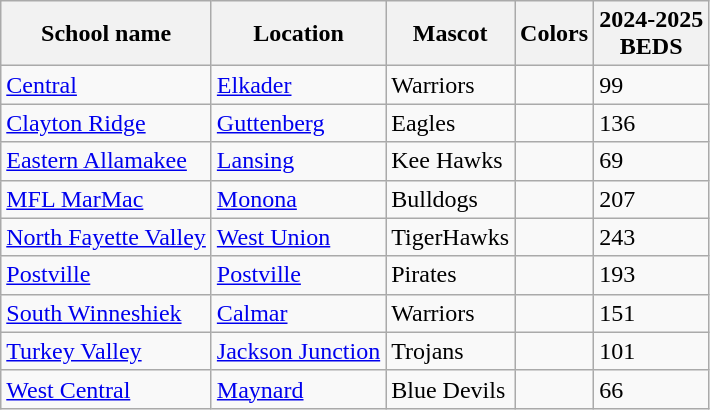<table class="wikitable">
<tr>
<th>School name</th>
<th>Location</th>
<th>Mascot</th>
<th>Colors</th>
<th>2024-2025<br>BEDS</th>
</tr>
<tr>
<td><a href='#'>Central</a></td>
<td><a href='#'>Elkader</a></td>
<td>Warriors</td>
<td> </td>
<td>99</td>
</tr>
<tr>
<td><a href='#'>Clayton Ridge</a></td>
<td><a href='#'>Guttenberg</a></td>
<td>Eagles</td>
<td>  </td>
<td>136</td>
</tr>
<tr>
<td><a href='#'>Eastern Allamakee</a></td>
<td><a href='#'>Lansing</a></td>
<td>Kee Hawks</td>
<td>  </td>
<td>69</td>
</tr>
<tr>
<td><a href='#'>MFL MarMac</a></td>
<td><a href='#'>Monona</a></td>
<td>Bulldogs</td>
<td> </td>
<td>207</td>
</tr>
<tr>
<td><a href='#'>North Fayette Valley</a></td>
<td><a href='#'>West Union</a></td>
<td>TigerHawks</td>
<td> </td>
<td>243</td>
</tr>
<tr>
<td><a href='#'>Postville</a></td>
<td><a href='#'>Postville</a></td>
<td>Pirates</td>
<td> </td>
<td>193</td>
</tr>
<tr>
<td><a href='#'>South Winneshiek</a></td>
<td><a href='#'>Calmar</a></td>
<td>Warriors</td>
<td> </td>
<td>151</td>
</tr>
<tr>
<td><a href='#'>Turkey Valley</a></td>
<td><a href='#'>Jackson Junction</a></td>
<td>Trojans</td>
<td> </td>
<td>101</td>
</tr>
<tr>
<td><a href='#'>West Central</a></td>
<td><a href='#'>Maynard</a></td>
<td>Blue Devils</td>
<td> </td>
<td>66</td>
</tr>
</table>
